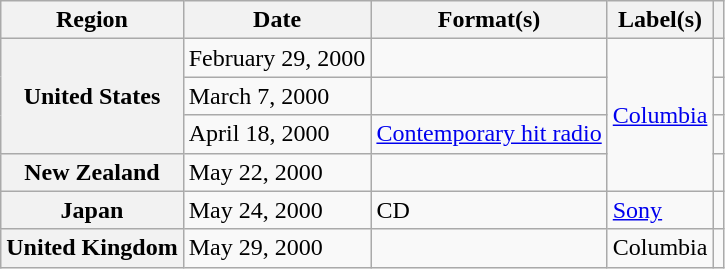<table class="wikitable plainrowheaders">
<tr>
<th scope="col">Region</th>
<th scope="col">Date</th>
<th scope="col">Format(s)</th>
<th scope="col">Label(s)</th>
<th scope="col"></th>
</tr>
<tr>
<th scope="row" rowspan="3">United States</th>
<td>February 29, 2000</td>
<td></td>
<td rowspan="4"><a href='#'>Columbia</a></td>
<td align="center"></td>
</tr>
<tr>
<td>March 7, 2000</td>
<td></td>
<td align="center"></td>
</tr>
<tr>
<td>April 18, 2000</td>
<td><a href='#'>Contemporary hit radio</a></td>
<td align="center"></td>
</tr>
<tr>
<th scope="row">New Zealand</th>
<td>May 22, 2000</td>
<td></td>
<td align="center"></td>
</tr>
<tr>
<th scope="row">Japan</th>
<td>May 24, 2000</td>
<td>CD</td>
<td><a href='#'>Sony</a></td>
<td align="center"></td>
</tr>
<tr>
<th scope="row">United Kingdom</th>
<td>May 29, 2000</td>
<td></td>
<td>Columbia</td>
<td align="center"></td>
</tr>
</table>
